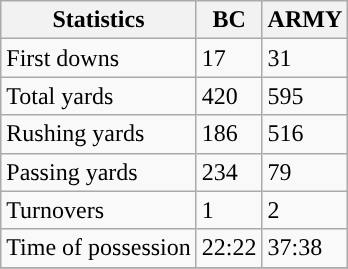<table class="wikitable">
<tr>
<th>Statistics</th>
<th>BC</th>
<th>ARMY</th>
</tr>
<tr>
<td>First downs</td>
<td>17</td>
<td>31</td>
</tr>
<tr>
<td>Total yards</td>
<td>420</td>
<td>595</td>
</tr>
<tr>
<td>Rushing yards</td>
<td>186</td>
<td>516</td>
</tr>
<tr>
<td>Passing yards</td>
<td>234</td>
<td>79</td>
</tr>
<tr>
<td>Turnovers</td>
<td>1</td>
<td>2</td>
</tr>
<tr>
<td>Time of possession</td>
<td>22:22</td>
<td>37:38</td>
</tr>
<tr>
</tr>
</table>
